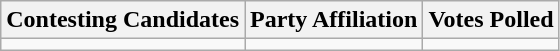<table class="wikitable sortable">
<tr>
<th>Contesting Candidates</th>
<th>Party Affiliation</th>
<th>Votes Polled</th>
</tr>
<tr>
<td></td>
<td></td>
<td></td>
</tr>
</table>
